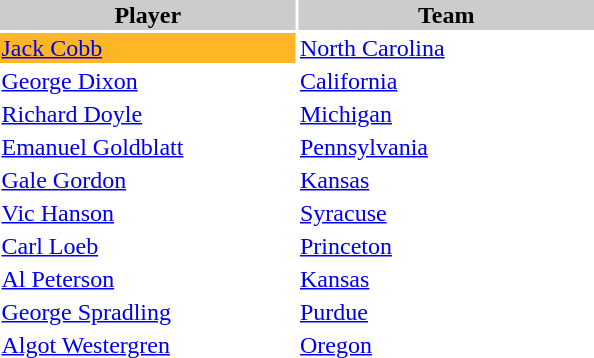<table style="width:400px" "border:'1' 'solid' 'gray'">
<tr>
<th style="background:#CCCCCC;width:50%">Player</th>
<th style="background:#CCCCCC;width:50%">Team</th>
</tr>
<tr>
<td style="background-color:#ffb626"><a href='#'>Jack Cobb</a></td>
<td><a href='#'>North Carolina</a></td>
</tr>
<tr>
<td><a href='#'>George Dixon</a></td>
<td><a href='#'>California</a></td>
</tr>
<tr>
<td><a href='#'>Richard Doyle</a></td>
<td><a href='#'>Michigan</a></td>
</tr>
<tr>
<td><a href='#'>Emanuel Goldblatt</a></td>
<td><a href='#'>Pennsylvania</a></td>
</tr>
<tr>
<td><a href='#'>Gale Gordon</a></td>
<td><a href='#'>Kansas</a></td>
</tr>
<tr>
<td><a href='#'>Vic Hanson</a></td>
<td><a href='#'>Syracuse</a></td>
</tr>
<tr>
<td><a href='#'>Carl Loeb</a></td>
<td><a href='#'>Princeton</a></td>
</tr>
<tr>
<td><a href='#'>Al Peterson</a></td>
<td><a href='#'>Kansas</a></td>
</tr>
<tr>
<td><a href='#'>George Spradling</a></td>
<td><a href='#'>Purdue</a></td>
</tr>
<tr>
<td><a href='#'>Algot Westergren</a></td>
<td><a href='#'>Oregon</a></td>
</tr>
</table>
